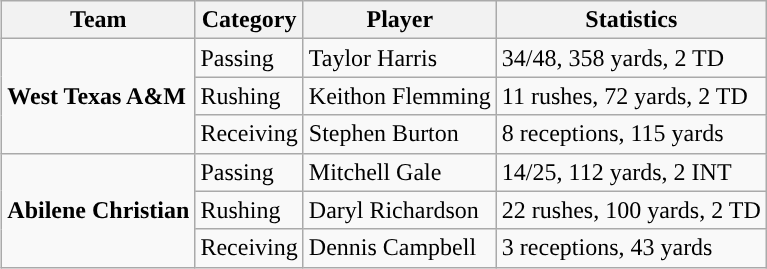<table class="wikitable" style="float: right;">
<tr>
<th>Team</th>
<th>Category</th>
<th>Player</th>
<th>Statistics</th>
</tr>
<tr>
<td rowspan=3><strong>West Texas A&M</strong></td>
<td>Passing</td>
<td>Taylor Harris</td>
<td>34/48, 358 yards, 2 TD</td>
</tr>
<tr>
<td>Rushing</td>
<td>Keithon Flemming</td>
<td>11 rushes, 72 yards, 2 TD</td>
</tr>
<tr>
<td>Receiving</td>
<td>Stephen Burton</td>
<td>8 receptions, 115 yards</td>
</tr>
<tr>
<td rowspan=3><strong>Abilene Christian</strong></td>
<td>Passing</td>
<td>Mitchell Gale</td>
<td>14/25, 112 yards, 2 INT</td>
</tr>
<tr>
<td>Rushing</td>
<td>Daryl Richardson</td>
<td>22 rushes, 100 yards, 2 TD</td>
</tr>
<tr>
<td>Receiving</td>
<td>Dennis Campbell</td>
<td>3 receptions, 43 yards</td>
</tr>
</table>
